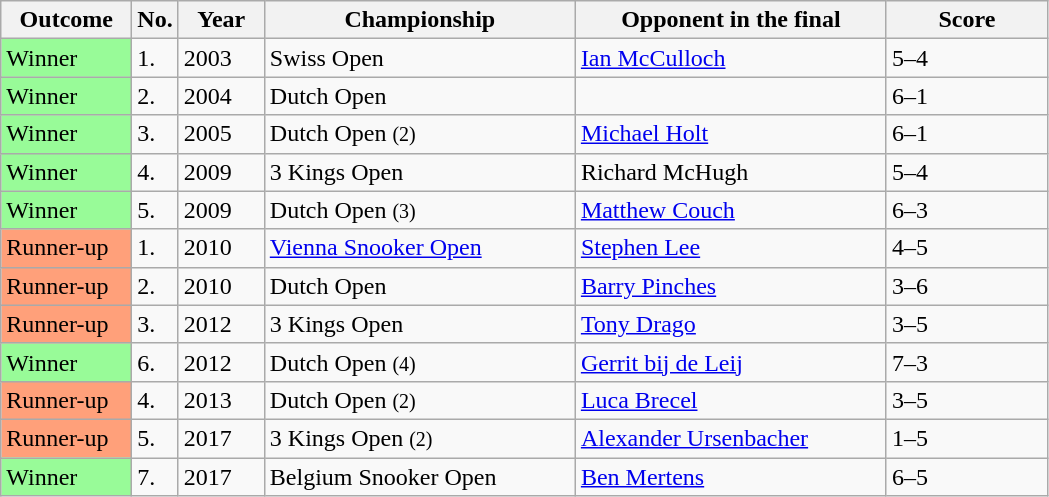<table class="sortable wikitable">
<tr>
<th width="80">Outcome</th>
<th width="20">No.</th>
<th width="50">Year</th>
<th style="width:200px;">Championship</th>
<th style="width:200px;">Opponent in the final</th>
<th style="width:100px;">Score</th>
</tr>
<tr>
<td style="background:#98fb98;">Winner</td>
<td>1.</td>
<td>2003</td>
<td>Swiss Open</td>
<td> <a href='#'>Ian McCulloch</a></td>
<td>5–4</td>
</tr>
<tr>
<td style="background:#98fb98;">Winner</td>
<td>2.</td>
<td>2004</td>
<td>Dutch Open</td>
<td> </td>
<td>6–1</td>
</tr>
<tr>
<td style="background:#98fb98;">Winner</td>
<td>3.</td>
<td>2005</td>
<td>Dutch Open <small>(2)</small></td>
<td> <a href='#'>Michael Holt</a></td>
<td>6–1</td>
</tr>
<tr>
<td style="background:#98fb98;">Winner</td>
<td>4.</td>
<td>2009</td>
<td>3 Kings Open</td>
<td> Richard McHugh</td>
<td>5–4</td>
</tr>
<tr>
<td style="background:#98fb98;">Winner</td>
<td>5.</td>
<td>2009</td>
<td>Dutch Open <small>(3)</small></td>
<td> <a href='#'>Matthew Couch</a></td>
<td>6–3</td>
</tr>
<tr>
<td style="background:#ffa07a;">Runner-up</td>
<td>1.</td>
<td>2010</td>
<td><a href='#'>Vienna Snooker Open</a></td>
<td> <a href='#'>Stephen Lee</a></td>
<td>4–5</td>
</tr>
<tr>
<td style="background:#ffa07a;">Runner-up</td>
<td>2.</td>
<td>2010</td>
<td>Dutch Open</td>
<td> <a href='#'>Barry Pinches</a></td>
<td>3–6</td>
</tr>
<tr>
<td style="background:#ffa07a;">Runner-up</td>
<td>3.</td>
<td>2012</td>
<td>3 Kings Open</td>
<td> <a href='#'>Tony Drago</a></td>
<td>3–5</td>
</tr>
<tr>
<td style="background:#98fb98;">Winner</td>
<td>6.</td>
<td>2012</td>
<td>Dutch Open <small>(4)</small></td>
<td> <a href='#'>Gerrit bij de Leij</a></td>
<td>7–3</td>
</tr>
<tr>
<td style="background:#ffa07a;">Runner-up</td>
<td>4.</td>
<td>2013</td>
<td>Dutch Open <small>(2)</small></td>
<td> <a href='#'>Luca Brecel</a></td>
<td>3–5</td>
</tr>
<tr>
<td style="background:#ffa07a;">Runner-up</td>
<td>5.</td>
<td>2017</td>
<td>3 Kings Open <small>(2)</small></td>
<td> <a href='#'>Alexander Ursenbacher</a></td>
<td>1–5</td>
</tr>
<tr>
<td style="background:#98fb98;">Winner</td>
<td>7.</td>
<td>2017</td>
<td>Belgium Snooker Open</td>
<td> <a href='#'>Ben Mertens</a></td>
<td>6–5</td>
</tr>
</table>
